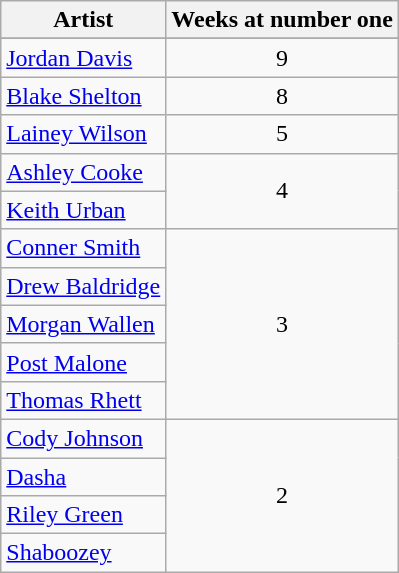<table class="wikitable plainrowheaders sortable">
<tr>
<th scope=col>Artist</th>
<th scope=col>Weeks at number one</th>
</tr>
<tr class=unsortable>
</tr>
<tr>
<td><a href='#'>Jordan Davis</a></td>
<td align=center>9</td>
</tr>
<tr>
<td><a href='#'>Blake Shelton</a></td>
<td align=center>8</td>
</tr>
<tr>
<td><a href='#'>Lainey Wilson</a></td>
<td align=center>5</td>
</tr>
<tr>
<td><a href='#'>Ashley Cooke</a></td>
<td rowspan="2" align="center">4</td>
</tr>
<tr>
<td><a href='#'>Keith Urban</a></td>
</tr>
<tr>
<td><a href='#'>Conner Smith</a></td>
<td rowspan="5" align="center">3</td>
</tr>
<tr>
<td><a href='#'>Drew Baldridge</a></td>
</tr>
<tr>
<td><a href='#'>Morgan Wallen</a></td>
</tr>
<tr>
<td><a href='#'>Post Malone</a></td>
</tr>
<tr>
<td><a href='#'>Thomas Rhett</a></td>
</tr>
<tr>
<td><a href='#'>Cody Johnson</a></td>
<td rowspan="4" align="center">2</td>
</tr>
<tr>
<td><a href='#'>Dasha</a></td>
</tr>
<tr>
<td><a href='#'>Riley Green</a></td>
</tr>
<tr>
<td><a href='#'>Shaboozey</a></td>
</tr>
</table>
